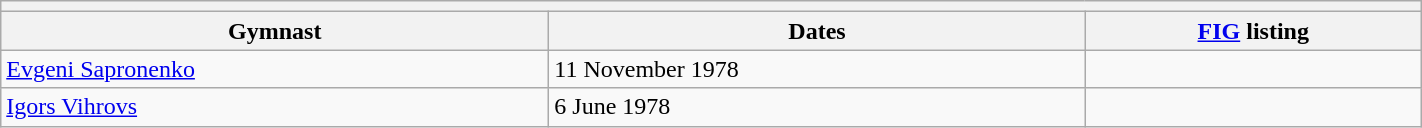<table class="wikitable mw-collapsible mw-collapsed" width="75%">
<tr>
<th colspan="3"></th>
</tr>
<tr>
<th>Gymnast</th>
<th>Dates</th>
<th><a href='#'>FIG</a> listing</th>
</tr>
<tr>
<td><a href='#'>Evgeni Sapronenko</a></td>
<td>11 November 1978</td>
<td></td>
</tr>
<tr>
<td><a href='#'>Igors Vihrovs</a></td>
<td>6 June 1978</td>
<td></td>
</tr>
</table>
